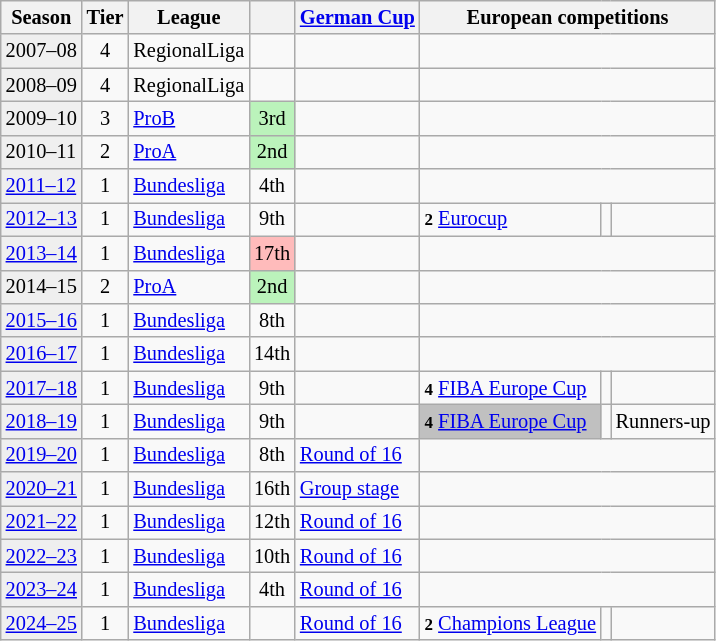<table class="wikitable" style="font-size:85%;">
<tr>
<th>Season</th>
<th>Tier</th>
<th>League</th>
<th></th>
<th><a href='#'>German Cup</a></th>
<th colspan=3>European competitions</th>
</tr>
<tr>
<td style="background:#efefef;">2007–08</td>
<td align="center">4</td>
<td>RegionalLiga</td>
<td align="center"></td>
<td></td>
<td colspan=3></td>
</tr>
<tr>
<td style="background:#efefef;">2008–09</td>
<td align="center">4</td>
<td>RegionalLiga</td>
<td style="background:BBF3BB" align="center"></td>
<td></td>
<td colspan=3></td>
</tr>
<tr>
<td style="background:#efefef;">2009–10</td>
<td align="center">3</td>
<td><a href='#'>ProB</a></td>
<td align="center" bgcolor=#BBF3BB>3rd</td>
<td></td>
<td colspan=3></td>
</tr>
<tr>
<td style="background:#efefef;">2010–11</td>
<td align="center">2</td>
<td><a href='#'>ProA</a></td>
<td style="background:#BBF3BB" align="center">2nd</td>
<td></td>
<td colspan=3></td>
</tr>
<tr>
<td style="background:#efefef;"><a href='#'>2011–12</a></td>
<td align="center">1</td>
<td><a href='#'>Bundesliga</a></td>
<td align="center">4th</td>
<td></td>
<td colspan=3></td>
</tr>
<tr>
<td style="background:#efefef;"><a href='#'>2012–13</a></td>
<td align="center">1</td>
<td><a href='#'>Bundesliga</a></td>
<td align="center">9th</td>
<td></td>
<td><small><strong>2</strong></small> <a href='#'>Eurocup</a></td>
<td></td>
<td></td>
</tr>
<tr>
<td style="background:#efefef;"><a href='#'>2013–14</a></td>
<td align="center">1</td>
<td><a href='#'>Bundesliga</a></td>
<td align="center" bgcolor=#FFBBBB>17th</td>
<td></td>
<td colspan=3></td>
</tr>
<tr>
<td style="background:#efefef;">2014–15</td>
<td align="center">2</td>
<td><a href='#'>ProA</a></td>
<td style="background:#BBF3BB" align="center">2nd</td>
<td></td>
<td colspan=3></td>
</tr>
<tr>
<td style="background:#efefef;"><a href='#'>2015–16</a></td>
<td align="center">1</td>
<td><a href='#'>Bundesliga</a></td>
<td align="center">8th</td>
<td></td>
<td colspan=3></td>
</tr>
<tr>
<td style="background:#efefef;"><a href='#'>2016–17</a></td>
<td align="center">1</td>
<td><a href='#'>Bundesliga</a></td>
<td align="center">14th</td>
<td></td>
<td colspan=3></td>
</tr>
<tr>
<td style="background:#efefef;"><a href='#'>2017–18</a></td>
<td align="center">1</td>
<td><a href='#'>Bundesliga</a></td>
<td align="center">9th</td>
<td></td>
<td><small><strong>4</strong></small> <a href='#'>FIBA Europe Cup</a></td>
<td></td>
<td></td>
</tr>
<tr>
<td style="background:#efefef;"><a href='#'>2018–19</a></td>
<td align="center">1</td>
<td><a href='#'>Bundesliga</a></td>
<td align="center">9th</td>
<td></td>
<td bgcolor=silver><small><strong>4</strong></small> <a href='#'>FIBA Europe Cup</a></td>
<td></td>
<td>Runners-up</td>
</tr>
<tr>
<td style="background:#efefef;"><a href='#'>2019–20</a></td>
<td align="center">1</td>
<td><a href='#'>Bundesliga</a></td>
<td align="center">8th</td>
<td><a href='#'>Round of 16</a></td>
<td colspan=3></td>
</tr>
<tr>
<td style="background:#efefef;"><a href='#'>2020–21</a></td>
<td align="center">1</td>
<td><a href='#'>Bundesliga</a></td>
<td align="center">16th</td>
<td><a href='#'>Group stage</a></td>
<td colspan=3></td>
</tr>
<tr>
<td style="background:#efefef;"><a href='#'>2021–22</a></td>
<td align="center">1</td>
<td><a href='#'>Bundesliga</a></td>
<td align="center">12th</td>
<td><a href='#'>Round of 16</a></td>
<td colspan=3></td>
</tr>
<tr>
<td style="background:#efefef;"><a href='#'>2022–23</a></td>
<td align="center">1</td>
<td><a href='#'>Bundesliga</a></td>
<td align="center">10th</td>
<td><a href='#'>Round of 16</a></td>
<td colspan=3></td>
</tr>
<tr>
<td style="background:#efefef;"><a href='#'>2023–24</a></td>
<td align="center">1</td>
<td><a href='#'>Bundesliga</a></td>
<td align="center">4th</td>
<td><a href='#'>Round of 16</a></td>
<td colspan=3></td>
</tr>
<tr>
<td style="background:#efefef;"><a href='#'>2024–25</a></td>
<td align="center">1</td>
<td><a href='#'>Bundesliga</a></td>
<td align="center"></td>
<td><a href='#'>Round of 16</a></td>
<td><small><strong>2</strong></small> <a href='#'>Champions League</a></td>
<td></td>
<td></td>
</tr>
</table>
